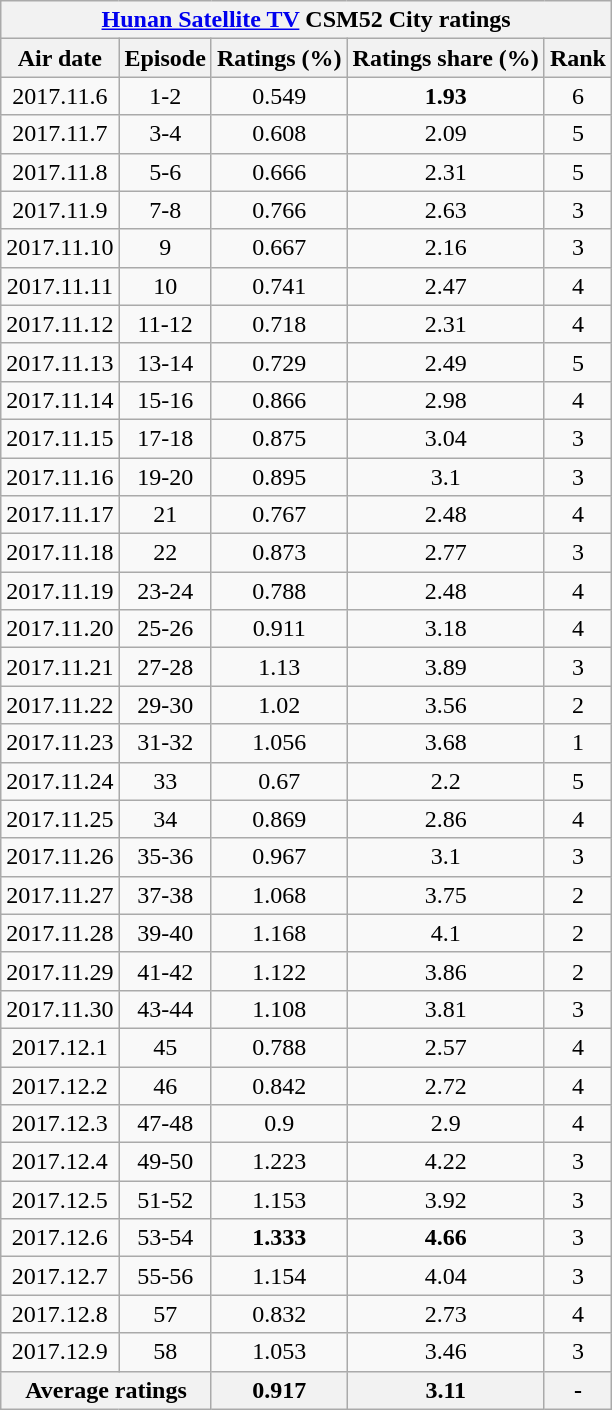<table class="wikitable sortable mw-collapsible jquery-tablesorter" style="text-align:center">
<tr>
<th colspan="5"><a href='#'>Hunan Satellite TV</a> CSM52 City ratings</th>
</tr>
<tr>
<th>Air date</th>
<th>Episode</th>
<th>Ratings (%)</th>
<th>Ratings share (%)</th>
<th>Rank</th>
</tr>
<tr>
<td>2017.11.6</td>
<td>1-2</td>
<td><span><span>0.549</span></span></td>
<td><strong><span>1.93</span></strong></td>
<td>6</td>
</tr>
<tr>
<td>2017.11.7</td>
<td>3-4</td>
<td>0.608</td>
<td>2.09</td>
<td>5</td>
</tr>
<tr>
<td>2017.11.8</td>
<td>5-6</td>
<td>0.666</td>
<td>2.31</td>
<td>5</td>
</tr>
<tr>
<td>2017.11.9</td>
<td>7-8</td>
<td>0.766</td>
<td>2.63</td>
<td>3</td>
</tr>
<tr>
<td>2017.11.10</td>
<td>9</td>
<td>0.667</td>
<td>2.16</td>
<td>3</td>
</tr>
<tr>
<td>2017.11.11</td>
<td>10</td>
<td>0.741</td>
<td>2.47</td>
<td>4</td>
</tr>
<tr>
<td>2017.11.12</td>
<td>11-12</td>
<td>0.718</td>
<td>2.31</td>
<td>4</td>
</tr>
<tr>
<td>2017.11.13</td>
<td>13-14</td>
<td>0.729</td>
<td>2.49</td>
<td>5</td>
</tr>
<tr>
<td>2017.11.14</td>
<td>15-16</td>
<td>0.866</td>
<td>2.98</td>
<td>4</td>
</tr>
<tr>
<td>2017.11.15</td>
<td>17-18</td>
<td>0.875</td>
<td>3.04</td>
<td>3</td>
</tr>
<tr>
<td>2017.11.16</td>
<td>19-20</td>
<td>0.895</td>
<td>3.1</td>
<td>3</td>
</tr>
<tr>
<td>2017.11.17</td>
<td>21</td>
<td>0.767</td>
<td>2.48</td>
<td>4</td>
</tr>
<tr>
<td>2017.11.18</td>
<td>22</td>
<td>0.873</td>
<td>2.77</td>
<td>3</td>
</tr>
<tr>
<td>2017.11.19</td>
<td>23-24</td>
<td>0.788</td>
<td>2.48</td>
<td>4</td>
</tr>
<tr>
<td>2017.11.20</td>
<td>25-26</td>
<td>0.911</td>
<td>3.18</td>
<td>4</td>
</tr>
<tr>
<td>2017.11.21</td>
<td>27-28</td>
<td>1.13</td>
<td>3.89</td>
<td>3</td>
</tr>
<tr>
<td>2017.11.22</td>
<td>29-30</td>
<td>1.02</td>
<td>3.56</td>
<td>2</td>
</tr>
<tr>
<td>2017.11.23</td>
<td>31-32</td>
<td>1.056</td>
<td>3.68</td>
<td>1</td>
</tr>
<tr>
<td>2017.11.24</td>
<td>33</td>
<td>0.67</td>
<td>2.2</td>
<td>5</td>
</tr>
<tr>
<td>2017.11.25</td>
<td>34</td>
<td>0.869</td>
<td>2.86</td>
<td>4</td>
</tr>
<tr>
<td>2017.11.26</td>
<td>35-36</td>
<td>0.967</td>
<td>3.1</td>
<td>3</td>
</tr>
<tr>
<td>2017.11.27</td>
<td>37-38</td>
<td>1.068</td>
<td>3.75</td>
<td>2</td>
</tr>
<tr>
<td>2017.11.28</td>
<td>39-40</td>
<td>1.168</td>
<td>4.1</td>
<td>2</td>
</tr>
<tr>
<td>2017.11.29</td>
<td>41-42</td>
<td>1.122</td>
<td>3.86</td>
<td>2</td>
</tr>
<tr>
<td>2017.11.30</td>
<td>43-44</td>
<td>1.108</td>
<td>3.81</td>
<td>3</td>
</tr>
<tr>
<td>2017.12.1</td>
<td>45</td>
<td>0.788</td>
<td>2.57</td>
<td>4</td>
</tr>
<tr>
<td>2017.12.2</td>
<td>46</td>
<td>0.842</td>
<td>2.72</td>
<td>4</td>
</tr>
<tr>
<td>2017.12.3</td>
<td>47-48</td>
<td>0.9</td>
<td>2.9</td>
<td>4</td>
</tr>
<tr>
<td>2017.12.4</td>
<td>49-50</td>
<td>1.223</td>
<td>4.22</td>
<td>3</td>
</tr>
<tr>
<td>2017.12.5</td>
<td>51-52</td>
<td>1.153</td>
<td>3.92</td>
<td>3</td>
</tr>
<tr>
<td>2017.12.6</td>
<td>53-54</td>
<td><strong><span>1.333</span></strong></td>
<td><strong><span>4.66</span></strong></td>
<td>3</td>
</tr>
<tr>
<td>2017.12.7</td>
<td>55-56</td>
<td>1.154</td>
<td>4.04</td>
<td>3</td>
</tr>
<tr>
<td>2017.12.8</td>
<td>57</td>
<td>0.832</td>
<td>2.73</td>
<td>4</td>
</tr>
<tr>
<td>2017.12.9</td>
<td>58</td>
<td>1.053</td>
<td>3.46</td>
<td>3</td>
</tr>
<tr>
<th colspan="2" rowspan="1">Average ratings</th>
<th>0.917</th>
<th>3.11</th>
<th>-</th>
</tr>
</table>
